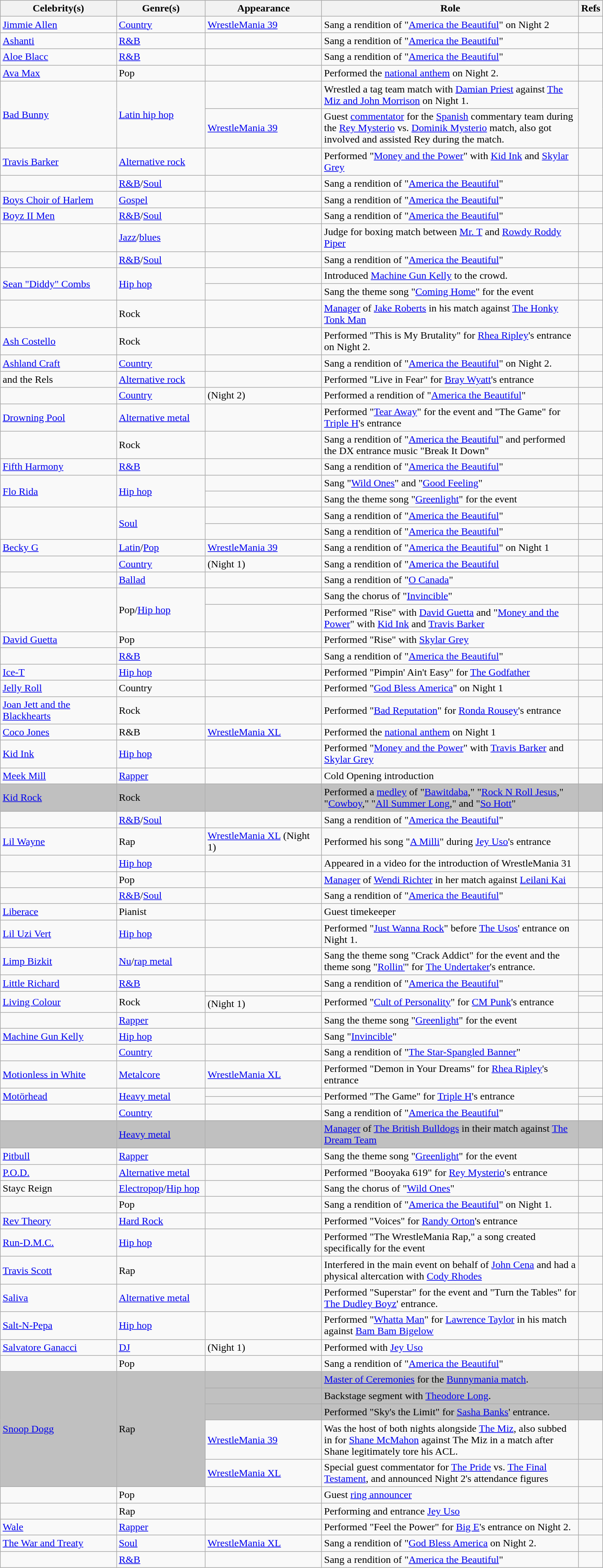<table class="wikitable sortable" width="75%">
<tr>
<th width="20%">Celebrity(s)</th>
<th width="15%">Genre(s)</th>
<th width="20%">Appearance</th>
<th width="70%">Role</th>
<th class="unsortable">Refs</th>
</tr>
<tr>
<td><a href='#'>Jimmie Allen</a></td>
<td><a href='#'>Country</a></td>
<td><a href='#'>WrestleMania 39</a></td>
<td>Sang a rendition of "<a href='#'>America the Beautiful</a>" on Night 2</td>
<td></td>
</tr>
<tr>
<td><a href='#'>Ashanti</a></td>
<td><a href='#'>R&B</a></td>
<td></td>
<td>Sang a rendition of "<a href='#'>America the Beautiful</a>"</td>
<td></td>
</tr>
<tr>
<td><a href='#'>Aloe Blacc</a></td>
<td><a href='#'>R&B</a></td>
<td></td>
<td>Sang a rendition of "<a href='#'>America the Beautiful</a>"</td>
<td></td>
</tr>
<tr>
<td><a href='#'>Ava Max</a></td>
<td>Pop</td>
<td></td>
<td>Performed the <a href='#'>national anthem</a> on Night 2.</td>
<td></td>
</tr>
<tr>
<td rowspan="2"><a href='#'>Bad Bunny</a></td>
<td rowspan="2"><a href='#'>Latin hip hop</a></td>
<td></td>
<td>Wrestled a tag team match with <a href='#'>Damian Priest</a> against <a href='#'>The Miz and John Morrison</a> on Night 1.</td>
<td rowspan="2"></td>
</tr>
<tr>
<td><a href='#'>WrestleMania 39</a></td>
<td>Guest <a href='#'>commentator</a> for the <a href='#'>Spanish</a> commentary team during the <a href='#'>Rey Mysterio</a> vs. <a href='#'>Dominik Mysterio</a> match, also got involved and assisted Rey during the match.</td>
</tr>
<tr>
<td><a href='#'>Travis Barker</a></td>
<td><a href='#'>Alternative rock</a></td>
<td></td>
<td>Performed "<a href='#'>Money and the Power</a>" with <a href='#'>Kid Ink</a> and <a href='#'>Skylar Grey</a></td>
<td></td>
</tr>
<tr>
<td></td>
<td><a href='#'>R&B</a>/<a href='#'>Soul</a></td>
<td></td>
<td>Sang a rendition of "<a href='#'>America the Beautiful</a>"</td>
<td></td>
</tr>
<tr>
<td><a href='#'>Boys Choir of Harlem</a></td>
<td><a href='#'>Gospel</a></td>
<td></td>
<td>Sang a rendition of "<a href='#'>America the Beautiful</a>"</td>
<td></td>
</tr>
<tr>
<td><a href='#'>Boyz II Men</a></td>
<td><a href='#'>R&B</a>/<a href='#'>Soul</a></td>
<td></td>
<td>Sang a rendition of "<a href='#'>America the Beautiful</a>"</td>
<td></td>
</tr>
<tr>
<td></td>
<td><a href='#'>Jazz</a>/<a href='#'>blues</a></td>
<td></td>
<td>Judge for boxing match between <a href='#'>Mr. T</a> and <a href='#'>Rowdy Roddy Piper</a></td>
<td></td>
</tr>
<tr>
<td></td>
<td><a href='#'>R&B</a>/<a href='#'>Soul</a></td>
<td></td>
<td>Sang a rendition of "<a href='#'>America the Beautiful</a>"</td>
<td></td>
</tr>
<tr>
<td rowspan="2"><a href='#'>Sean "Diddy" Combs</a></td>
<td rowspan="2"><a href='#'>Hip hop</a></td>
<td></td>
<td>Introduced <a href='#'>Machine Gun Kelly</a> to the crowd.</td>
<td></td>
</tr>
<tr>
<td></td>
<td>Sang the theme song "<a href='#'>Coming Home</a>" for the event</td>
<td></td>
</tr>
<tr>
<td></td>
<td>Rock</td>
<td></td>
<td><a href='#'>Manager</a> of <a href='#'>Jake Roberts</a> in his match against <a href='#'>The Honky Tonk Man</a></td>
<td></td>
</tr>
<tr>
<td><a href='#'>Ash Costello</a></td>
<td>Rock</td>
<td></td>
<td>Performed "This is My Brutality" for <a href='#'>Rhea Ripley</a>'s entrance on Night 2.</td>
<td></td>
</tr>
<tr>
<td><a href='#'>Ashland Craft</a></td>
<td><a href='#'>Country</a></td>
<td></td>
<td>Sang a rendition of "<a href='#'>America the Beautiful</a>" on Night 2.</td>
<td></td>
</tr>
<tr>
<td> and the Rels</td>
<td><a href='#'>Alternative rock</a></td>
<td></td>
<td>Performed "Live in Fear" for <a href='#'>Bray Wyatt</a>'s entrance</td>
<td></td>
</tr>
<tr>
<td></td>
<td><a href='#'>Country</a></td>
<td> (Night 2)</td>
<td>Performed a rendition of "<a href='#'>America the Beautiful</a>"</td>
<td></td>
</tr>
<tr>
<td><a href='#'>Drowning Pool</a></td>
<td><a href='#'>Alternative metal</a></td>
<td></td>
<td>Performed "<a href='#'>Tear Away</a>" for the event and "The Game" for <a href='#'>Triple H</a>'s entrance</td>
<td></td>
</tr>
<tr>
<td></td>
<td>Rock</td>
<td></td>
<td>Sang a rendition of "<a href='#'>America the Beautiful</a>" and performed the DX entrance music "Break It Down"</td>
<td></td>
</tr>
<tr>
<td><a href='#'>Fifth Harmony</a></td>
<td><a href='#'>R&B</a></td>
<td></td>
<td>Sang a rendition of "<a href='#'>America the Beautiful</a>"</td>
<td></td>
</tr>
<tr>
<td rowspan="2"><a href='#'>Flo Rida</a></td>
<td rowspan="2"><a href='#'>Hip hop</a></td>
<td></td>
<td>Sang "<a href='#'>Wild Ones</a>" and "<a href='#'>Good Feeling</a>"</td>
<td></td>
</tr>
<tr>
<td></td>
<td>Sang the theme song "<a href='#'>Greenlight</a>" for the event</td>
<td></td>
</tr>
<tr>
<td rowspan="2"></td>
<td rowspan="2"><a href='#'>Soul</a></td>
<td></td>
<td>Sang a rendition of "<a href='#'>America the Beautiful</a>"</td>
<td></td>
</tr>
<tr>
<td></td>
<td>Sang a rendition of "<a href='#'>America the Beautiful</a>"</td>
<td></td>
</tr>
<tr>
<td><a href='#'>Becky G</a></td>
<td><a href='#'>Latin</a>/<a href='#'>Pop</a></td>
<td><a href='#'>WrestleMania 39</a></td>
<td>Sang a rendition of "<a href='#'>America the Beautiful</a>" on Night 1</td>
<td></td>
</tr>
<tr>
<td></td>
<td><a href='#'>Country</a></td>
<td> (Night 1)</td>
<td>Sang a rendition of "<a href='#'>America the Beautiful</a></td>
<td></td>
</tr>
<tr>
<td></td>
<td><a href='#'>Ballad</a></td>
<td></td>
<td>Sang a rendition of "<a href='#'>O Canada</a>"</td>
<td></td>
</tr>
<tr>
<td rowspan="2"></td>
<td rowspan="2">Pop/<a href='#'>Hip hop</a></td>
<td></td>
<td>Sang the chorus of "<a href='#'>Invincible</a>"</td>
<td></td>
</tr>
<tr>
<td></td>
<td>Performed "Rise" with <a href='#'>David Guetta</a> and "<a href='#'>Money and the Power</a>" with <a href='#'>Kid Ink</a> and <a href='#'>Travis Barker</a></td>
<td></td>
</tr>
<tr>
<td><a href='#'>David Guetta</a></td>
<td>Pop</td>
<td></td>
<td>Performed "Rise" with <a href='#'>Skylar Grey</a></td>
<td></td>
</tr>
<tr>
<td></td>
<td><a href='#'>R&B</a></td>
<td></td>
<td>Sang a rendition of "<a href='#'>America the Beautiful</a>"</td>
<td></td>
</tr>
<tr>
<td><a href='#'>Ice-T</a></td>
<td><a href='#'>Hip hop</a></td>
<td></td>
<td>Performed "Pimpin' Ain't Easy" for <a href='#'>The Godfather</a></td>
<td></td>
</tr>
<tr>
<td><a href='#'>Jelly Roll</a></td>
<td>Country</td>
<td></td>
<td>Performed "<a href='#'>God Bless America</a>" on Night 1</td>
<td></td>
</tr>
<tr>
<td><a href='#'>Joan Jett and the Blackhearts</a></td>
<td>Rock</td>
<td></td>
<td>Performed "<a href='#'>Bad Reputation</a>" for <a href='#'>Ronda Rousey</a>'s entrance</td>
<td></td>
</tr>
<tr>
<td><a href='#'>Coco Jones</a></td>
<td>R&B</td>
<td><a href='#'>WrestleMania XL</a></td>
<td>Performed the <a href='#'>national anthem</a> on Night 1</td>
<td></td>
</tr>
<tr>
<td><a href='#'>Kid Ink</a></td>
<td><a href='#'>Hip hop</a></td>
<td></td>
<td>Performed "<a href='#'>Money and the Power</a>" with <a href='#'>Travis Barker</a> and <a href='#'>Skylar Grey</a></td>
<td></td>
</tr>
<tr>
<td><a href='#'>Meek Mill</a></td>
<td><a href='#'>Rapper</a></td>
<td></td>
<td>Cold Opening introduction</td>
<td></td>
</tr>
<tr style="background:silver;">
<td><a href='#'>Kid Rock</a></td>
<td>Rock</td>
<td></td>
<td>Performed a <a href='#'>medley</a> of "<a href='#'>Bawitdaba</a>," "<a href='#'>Rock N Roll Jesus</a>," "<a href='#'>Cowboy</a>," "<a href='#'>All Summer Long</a>," and "<a href='#'>So Hott</a>"</td>
<td></td>
</tr>
<tr>
<td></td>
<td><a href='#'>R&B</a>/<a href='#'>Soul</a></td>
<td></td>
<td>Sang a rendition of "<a href='#'>America the Beautiful</a>"</td>
<td></td>
</tr>
<tr>
<td><a href='#'>Lil Wayne</a></td>
<td>Rap</td>
<td><a href='#'>WrestleMania XL</a> (Night 1)</td>
<td>Performed his song "<a href='#'>A Milli</a>" during <a href='#'>Jey Uso</a>'s entrance</td>
<td></td>
</tr>
<tr>
<td></td>
<td><a href='#'>Hip hop</a></td>
<td></td>
<td>Appeared in a video for the introduction of WrestleMania 31</td>
<td></td>
</tr>
<tr>
<td></td>
<td>Pop</td>
<td></td>
<td><a href='#'>Manager</a> of <a href='#'>Wendi Richter</a> in her match against <a href='#'>Leilani Kai</a></td>
<td></td>
</tr>
<tr>
<td></td>
<td><a href='#'>R&B</a>/<a href='#'>Soul</a></td>
<td></td>
<td>Sang a rendition of "<a href='#'>America the Beautiful</a>"</td>
<td></td>
</tr>
<tr>
<td><a href='#'>Liberace</a></td>
<td>Pianist</td>
<td></td>
<td>Guest timekeeper</td>
<td></td>
</tr>
<tr>
<td><a href='#'>Lil Uzi Vert</a></td>
<td><a href='#'>Hip hop</a></td>
<td></td>
<td>Performed "<a href='#'>Just Wanna Rock</a>" before <a href='#'>The Usos</a>' entrance on Night 1.</td>
<td></td>
</tr>
<tr>
<td><a href='#'>Limp Bizkit</a></td>
<td><a href='#'>Nu</a>/<a href='#'>rap metal</a></td>
<td></td>
<td>Sang the theme song "Crack Addict" for the event and the theme song "<a href='#'>Rollin'</a>" for <a href='#'>The Undertaker</a>'s entrance.</td>
<td></td>
</tr>
<tr>
<td><a href='#'>Little Richard</a></td>
<td><a href='#'>R&B</a></td>
<td></td>
<td>Sang a rendition of "<a href='#'>America the Beautiful</a>"</td>
<td></td>
</tr>
<tr>
<td rowspan="2"><a href='#'>Living Colour</a></td>
<td rowspan="2">Rock</td>
<td></td>
<td rowspan="2">Performed "<a href='#'>Cult of Personality</a>" for <a href='#'>CM Punk</a>'s entrance</td>
<td></td>
</tr>
<tr>
<td> (Night 1)</td>
<td></td>
</tr>
<tr>
<td></td>
<td><a href='#'>Rapper</a></td>
<td></td>
<td>Sang the theme song "<a href='#'>Greenlight</a>" for the event</td>
<td></td>
</tr>
<tr>
<td><a href='#'>Machine Gun Kelly</a></td>
<td><a href='#'>Hip hop</a></td>
<td></td>
<td>Sang "<a href='#'>Invincible</a>"</td>
<td></td>
</tr>
<tr>
<td></td>
<td><a href='#'>Country</a></td>
<td></td>
<td>Sang a rendition of "<a href='#'>The Star-Spangled Banner</a>"</td>
<td></td>
</tr>
<tr>
<td><a href='#'>Motionless in White</a></td>
<td><a href='#'>Metalcore</a></td>
<td><a href='#'>WrestleMania XL</a></td>
<td>Performed "Demon in Your Dreams" for <a href='#'>Rhea Ripley</a>'s entrance</td>
<td></td>
</tr>
<tr>
<td rowspan="2"><a href='#'>Motörhead</a></td>
<td rowspan="2"><a href='#'>Heavy metal</a></td>
<td></td>
<td rowspan="2">Performed "The Game" for <a href='#'>Triple H</a>'s entrance</td>
<td></td>
</tr>
<tr>
<td></td>
<td></td>
</tr>
<tr>
<td></td>
<td><a href='#'>Country</a></td>
<td></td>
<td>Sang a rendition of "<a href='#'>America the Beautiful</a>"</td>
<td></td>
</tr>
<tr style="background:silver;">
<td></td>
<td><a href='#'>Heavy metal</a></td>
<td></td>
<td><a href='#'>Manager</a> of <a href='#'>The British Bulldogs</a> in their match against <a href='#'>The Dream Team</a></td>
<td></td>
</tr>
<tr>
<td><a href='#'>Pitbull</a></td>
<td><a href='#'>Rapper</a></td>
<td></td>
<td>Sang the theme song "<a href='#'>Greenlight</a>" for the event</td>
<td></td>
</tr>
<tr>
<td><a href='#'>P.O.D.</a></td>
<td><a href='#'>Alternative metal</a></td>
<td></td>
<td>Performed "Booyaka 619" for <a href='#'>Rey Mysterio</a>'s entrance</td>
<td></td>
</tr>
<tr>
<td>Stayc Reign</td>
<td><a href='#'>Electropop</a>/<a href='#'>Hip hop</a></td>
<td></td>
<td>Sang the chorus of "<a href='#'>Wild Ones</a>"</td>
<td></td>
</tr>
<tr>
<td></td>
<td>Pop</td>
<td></td>
<td>Sang a rendition of "<a href='#'>America the Beautiful</a>" on Night 1.</td>
<td></td>
</tr>
<tr>
<td><a href='#'>Rev Theory</a></td>
<td><a href='#'>Hard Rock</a></td>
<td></td>
<td>Performed "Voices" for <a href='#'>Randy Orton</a>'s entrance</td>
<td></td>
</tr>
<tr>
<td><a href='#'>Run-D.M.C.</a></td>
<td><a href='#'>Hip hop</a></td>
<td></td>
<td>Performed "The WrestleMania Rap," a song created specifically for the event</td>
<td></td>
</tr>
<tr>
<td><a href='#'>Travis Scott</a></td>
<td>Rap</td>
<td></td>
<td>Interfered in the main event on behalf of <a href='#'>John Cena</a> and had a physical altercation with <a href='#'>Cody Rhodes</a></td>
<td></td>
</tr>
<tr>
<td><a href='#'>Saliva</a></td>
<td><a href='#'>Alternative metal</a></td>
<td></td>
<td>Performed "Superstar" for the event and "Turn the Tables" for <a href='#'>The Dudley Boyz</a>' entrance.</td>
<td></td>
</tr>
<tr>
<td><a href='#'>Salt-N-Pepa</a></td>
<td><a href='#'>Hip hop</a></td>
<td></td>
<td>Performed "<a href='#'>Whatta Man</a>" for <a href='#'>Lawrence Taylor</a> in his match against <a href='#'>Bam Bam Bigelow</a></td>
<td></td>
</tr>
<tr>
<td><a href='#'>Salvatore Ganacci</a></td>
<td><a href='#'>DJ</a></td>
<td> (Night 1)</td>
<td>Performed with <a href='#'>Jey Uso</a></td>
<td></td>
</tr>
<tr>
<td></td>
<td>Pop</td>
<td></td>
<td>Sang a rendition of "<a href='#'>America the Beautiful</a>"</td>
<td></td>
</tr>
<tr style="background:silver;">
<td rowspan="5"><a href='#'>Snoop Dogg</a></td>
<td rowspan="5">Rap</td>
<td></td>
<td><a href='#'>Master of Ceremonies</a> for the <a href='#'>Bunnymania match</a>.</td>
<td></td>
</tr>
<tr style="background:silver;">
<td></td>
<td>Backstage segment with <a href='#'>Theodore Long</a>.</td>
<td></td>
</tr>
<tr style="background:silver;">
<td></td>
<td>Performed "Sky's the Limit" for <a href='#'>Sasha Banks</a>' entrance.</td>
<td></td>
</tr>
<tr>
<td><a href='#'>WrestleMania 39</a></td>
<td>Was the host of both nights alongside <a href='#'>The Miz</a>, also subbed in for <a href='#'>Shane McMahon</a> against The Miz in a match after Shane legitimately tore his ACL.</td>
<td></td>
</tr>
<tr>
<td><a href='#'>WrestleMania XL</a></td>
<td>Special guest commentator for <a href='#'>The Pride</a> vs. <a href='#'>The Final Testament</a>, and announced Night 2's attendance figures</td>
<td></td>
</tr>
<tr>
<td></td>
<td>Pop</td>
<td></td>
<td>Guest <a href='#'>ring announcer</a></td>
<td></td>
</tr>
<tr>
<td></td>
<td>Rap</td>
<td></td>
<td>Performing and entrance <a href='#'>Jey Uso</a></td>
<td></td>
</tr>
<tr>
<td><a href='#'>Wale</a></td>
<td><a href='#'>Rapper</a></td>
<td></td>
<td>Performed "Feel the Power" for <a href='#'>Big E</a>'s entrance on Night 2.</td>
<td></td>
</tr>
<tr>
<td><a href='#'>The War and Treaty</a></td>
<td><a href='#'>Soul</a></td>
<td><a href='#'>WrestleMania XL</a></td>
<td>Sang a rendition of "<a href='#'>God Bless America</a> on Night 2.</td>
<td></td>
</tr>
<tr>
<td></td>
<td><a href='#'>R&B</a></td>
<td></td>
<td>Sang a rendition of "<a href='#'>America the Beautiful</a>"</td>
<td></td>
</tr>
</table>
